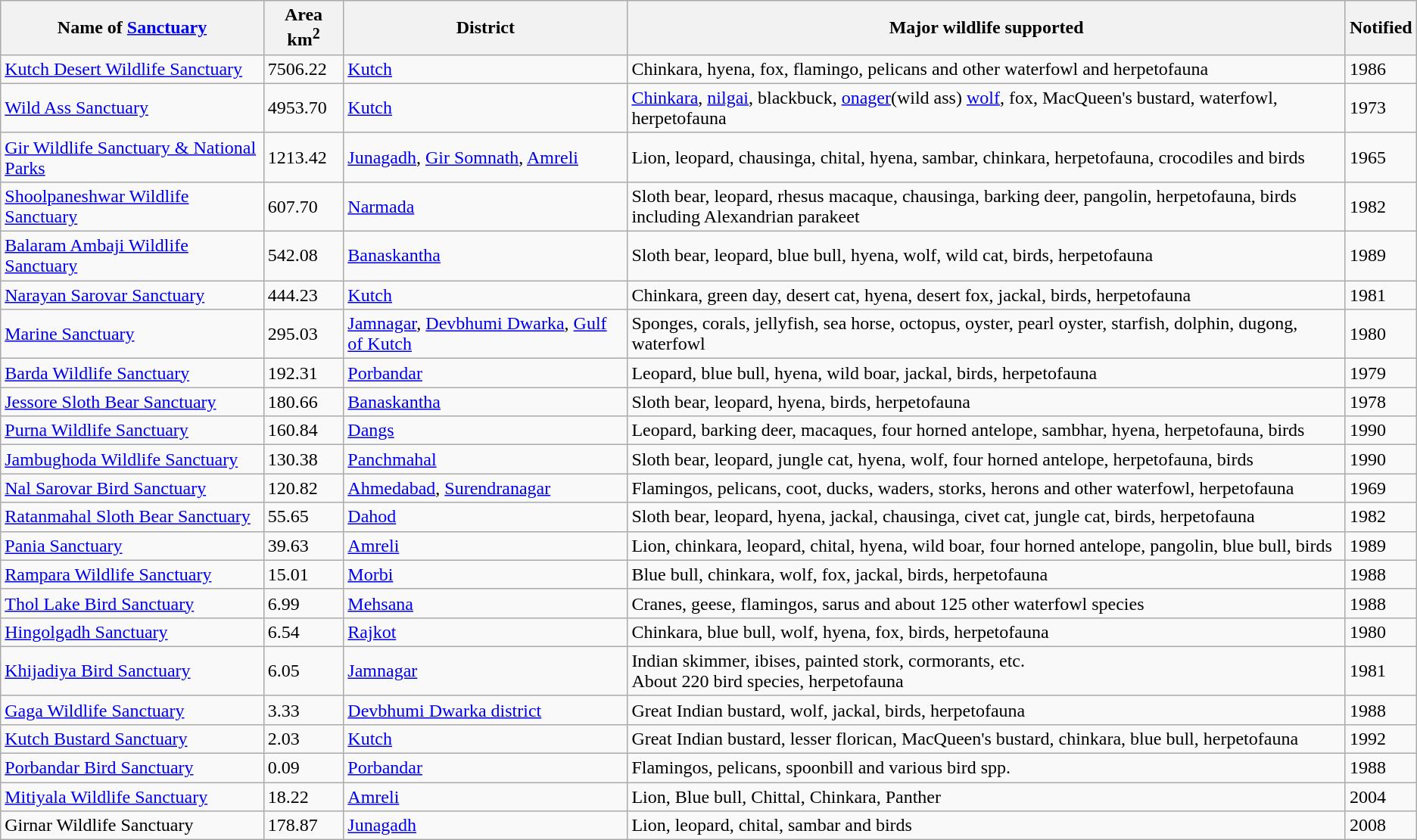<table class="wikitable sortable">
<tr>
<th>Name of <a href='#'>Sanctuary</a></th>
<th>Area km<sup>2</sup></th>
<th>District</th>
<th>Major wildlife supported</th>
<th>Notified</th>
</tr>
<tr>
<td><a href='#'>Kutch Desert Wildlife Sanctuary</a></td>
<td>7506.22</td>
<td><a href='#'>Kutch</a></td>
<td>Chinkara, hyena, fox, flamingo, pelicans and other waterfowl and herpetofauna</td>
<td>1986</td>
</tr>
<tr>
<td><a href='#'>Wild Ass Sanctuary</a></td>
<td>4953.70</td>
<td><a href='#'>Kutch</a></td>
<td><a href='#'>Chinkara</a>, <a href='#'>nilgai</a>, blackbuck, <a href='#'>onager</a>(wild ass) <a href='#'>wolf</a>, fox, MacQueen's bustard, waterfowl, herpetofauna</td>
<td>1973</td>
</tr>
<tr>
<td><a href='#'>Gir Wildlife Sanctuary & National Parks</a></td>
<td>1213.42</td>
<td><a href='#'>Junagadh</a>, <a href='#'>Gir Somnath</a>, <a href='#'>Amreli</a></td>
<td>Lion, leopard, chausinga, chital, hyena, sambar, chinkara, herpetofauna, crocodiles and birds</td>
<td>1965</td>
</tr>
<tr>
<td><a href='#'>Shoolpaneshwar Wildlife Sanctuary</a></td>
<td>607.70</td>
<td><a href='#'>Narmada</a></td>
<td>Sloth bear, leopard, rhesus macaque, chausinga, barking deer, pangolin, herpetofauna, birds including Alexandrian parakeet</td>
<td>1982</td>
</tr>
<tr>
<td><a href='#'>Balaram Ambaji Wildlife Sanctuary</a></td>
<td>542.08</td>
<td><a href='#'>Banaskantha</a></td>
<td>Sloth bear, leopard, blue bull, hyena, wolf, wild cat, birds, herpetofauna</td>
<td>1989</td>
</tr>
<tr>
<td><a href='#'>Narayan Sarovar Sanctuary</a></td>
<td>444.23</td>
<td><a href='#'>Kutch</a></td>
<td>Chinkara, green day, desert cat, hyena, desert fox, jackal, birds, herpetofauna</td>
<td>1981</td>
</tr>
<tr>
<td><a href='#'>Marine Sanctuary</a></td>
<td>295.03</td>
<td><a href='#'>Jamnagar</a>, <a href='#'>Devbhumi Dwarka</a>, <a href='#'>Gulf of Kutch</a></td>
<td>Sponges, corals, jellyfish, sea horse, octopus, oyster, pearl oyster, starfish,  dolphin, dugong, waterfowl</td>
<td>1980</td>
</tr>
<tr>
<td><a href='#'>Barda Wildlife Sanctuary</a></td>
<td>192.31</td>
<td><a href='#'>Porbandar</a></td>
<td>Leopard, blue bull, hyena, wild boar, jackal, birds, herpetofauna</td>
<td>1979</td>
</tr>
<tr>
<td><a href='#'>Jessore Sloth Bear Sanctuary</a></td>
<td>180.66</td>
<td><a href='#'>Banaskantha</a></td>
<td>Sloth bear, leopard, hyena, birds, herpetofauna</td>
<td>1978</td>
</tr>
<tr>
<td><a href='#'>Purna Wildlife Sanctuary</a></td>
<td>160.84</td>
<td><a href='#'>Dangs</a></td>
<td>Leopard, barking deer, macaques, four horned antelope, sambhar, hyena, herpetofauna, birds</td>
<td>1990</td>
</tr>
<tr>
<td><a href='#'>Jambughoda Wildlife Sanctuary</a></td>
<td>130.38</td>
<td><a href='#'>Panchmahal</a></td>
<td>Sloth bear, leopard, jungle cat, hyena, wolf, four horned antelope, herpetofauna, birds</td>
<td>1990</td>
</tr>
<tr>
<td><a href='#'>Nal Sarovar Bird Sanctuary</a></td>
<td>120.82</td>
<td><a href='#'>Ahmedabad</a>, <a href='#'>Surendranagar</a></td>
<td>Flamingos, pelicans, coot, ducks, waders, storks, herons and other waterfowl, herpetofauna</td>
<td>1969</td>
</tr>
<tr>
<td><a href='#'>Ratanmahal Sloth Bear Sanctuary</a></td>
<td>55.65</td>
<td><a href='#'>Dahod</a></td>
<td>Sloth bear, leopard, hyena, jackal, chausinga, civet cat, jungle cat, birds, herpetofauna</td>
<td>1982</td>
</tr>
<tr>
<td><a href='#'>Pania Sanctuary</a></td>
<td>39.63</td>
<td><a href='#'>Amreli</a></td>
<td>Lion, chinkara, leopard, chital, hyena, wild boar, four horned antelope, pangolin, blue bull, birds</td>
<td>1989</td>
</tr>
<tr>
<td><a href='#'>Rampara Wildlife Sanctuary</a></td>
<td>15.01</td>
<td><a href='#'>Morbi</a></td>
<td>Blue bull, chinkara, wolf, fox, jackal, birds, herpetofauna</td>
<td>1988</td>
</tr>
<tr>
<td><a href='#'>Thol Lake Bird Sanctuary</a></td>
<td>6.99</td>
<td><a href='#'>Mehsana</a></td>
<td>Cranes, geese, flamingos, sarus and about 125 other waterfowl species</td>
<td>1988</td>
</tr>
<tr>
<td><a href='#'>Hingolgadh Sanctuary</a></td>
<td>6.54</td>
<td><a href='#'>Rajkot</a></td>
<td>Chinkara, blue bull, wolf, hyena, fox, birds, herpetofauna</td>
<td>1980</td>
</tr>
<tr>
<td><a href='#'>Khijadiya Bird Sanctuary</a></td>
<td>6.05</td>
<td><a href='#'>Jamnagar</a></td>
<td>Indian skimmer, ibises, painted stork, cormorants, etc.<br>About 220 bird species, herpetofauna</td>
<td>1981</td>
</tr>
<tr>
<td><a href='#'>Gaga Wildlife Sanctuary</a></td>
<td>3.33</td>
<td><a href='#'>Devbhumi Dwarka district</a></td>
<td>Great Indian bustard, wolf, jackal, birds, herpetofauna</td>
<td>1988</td>
</tr>
<tr>
<td><a href='#'>Kutch Bustard Sanctuary</a></td>
<td>2.03</td>
<td><a href='#'>Kutch</a></td>
<td>Great Indian bustard, lesser florican, MacQueen's bustard, chinkara, blue bull, herpetofauna</td>
<td>1992</td>
</tr>
<tr>
<td><a href='#'>Porbandar Bird Sanctuary</a></td>
<td>0.09</td>
<td><a href='#'>Porbandar</a></td>
<td>Flamingos, pelicans, spoonbill and various bird spp.</td>
<td>1988</td>
</tr>
<tr>
<td><a href='#'>Mitiyala Wildlife Sanctuary</a></td>
<td>18.22</td>
<td><a href='#'>Amreli</a></td>
<td>Lion, Blue bull, Chittal, Chinkara, Panther</td>
<td>2004</td>
</tr>
<tr>
<td>Girnar Wildlife Sanctuary</td>
<td>178.87</td>
<td><a href='#'>Junagadh</a></td>
<td>Lion, leopard, chital, sambar and birds</td>
<td>2008</td>
</tr>
</table>
